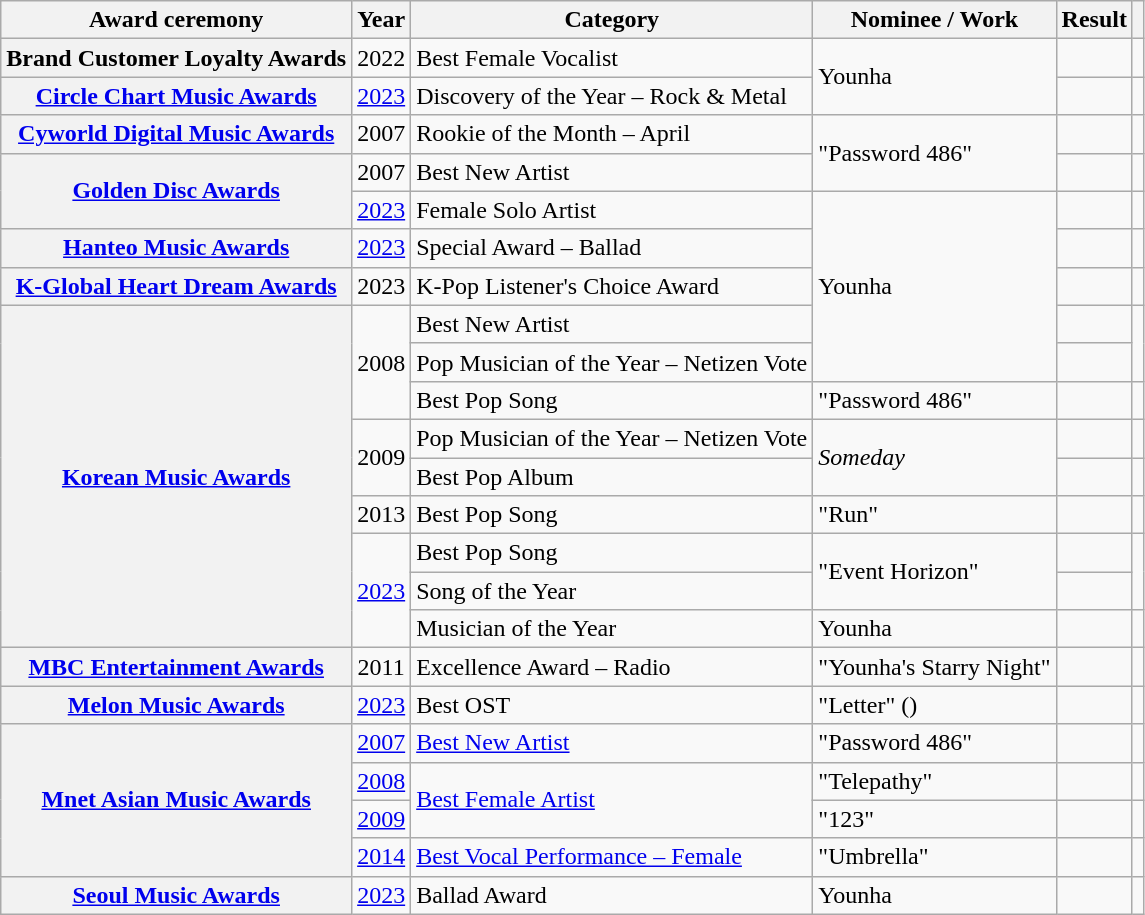<table class="wikitable plainrowheaders sortable">
<tr>
<th scope="col">Award ceremony</th>
<th scope="col">Year</th>
<th scope="col">Category </th>
<th scope="col">Nominee / Work</th>
<th scope="col">Result</th>
<th scope="col" class="unsortable"></th>
</tr>
<tr>
<th scope="row">Brand Customer Loyalty Awards</th>
<td style="text-align:center">2022</td>
<td>Best Female Vocalist</td>
<td rowspan="2">Younha</td>
<td></td>
<td style="text-align:center"></td>
</tr>
<tr>
<th scope="row"><a href='#'>Circle Chart Music Awards</a></th>
<td style="text-align:center"><a href='#'>2023</a></td>
<td>Discovery of the Year – Rock & Metal</td>
<td></td>
<td style="text-align:center"></td>
</tr>
<tr>
<th scope="row"><a href='#'>Cyworld Digital Music Awards</a></th>
<td style="text-align:center">2007</td>
<td>Rookie of the Month – April</td>
<td rowspan="2">"Password 486"</td>
<td></td>
<td style="text-align:center"></td>
</tr>
<tr>
<th scope="row" rowspan="2"><a href='#'>Golden Disc Awards</a></th>
<td style="text-align:center">2007</td>
<td>Best New Artist</td>
<td></td>
<td style="text-align:center"></td>
</tr>
<tr>
<td style="text-align:center"><a href='#'>2023</a></td>
<td>Female Solo Artist</td>
<td rowspan="5">Younha</td>
<td></td>
<td style="text-align:center"></td>
</tr>
<tr>
<th scope="row"><a href='#'>Hanteo Music Awards</a></th>
<td style="text-align:center"><a href='#'>2023</a></td>
<td>Special Award – Ballad</td>
<td></td>
<td style="text-align:center"></td>
</tr>
<tr>
<th scope="row"><a href='#'>K-Global Heart Dream Awards</a></th>
<td style="text-align:center">2023</td>
<td>K-Pop Listener's Choice Award</td>
<td></td>
<td style="text-align:center"></td>
</tr>
<tr>
<th rowspan="9" scope="row"><a href='#'>Korean Music Awards</a></th>
<td rowspan="3" style="text-align:center">2008</td>
<td>Best New Artist</td>
<td></td>
<td rowspan="2" style="text-align:center"></td>
</tr>
<tr>
<td>Pop Musician of the Year – Netizen Vote</td>
<td></td>
</tr>
<tr>
<td>Best Pop Song</td>
<td>"Password 486"</td>
<td></td>
<td style="text-align:center"></td>
</tr>
<tr>
<td rowspan="2" style="text-align:center">2009</td>
<td>Pop Musician of the Year – Netizen Vote</td>
<td rowspan="2"><em>Someday</em></td>
<td></td>
<td style="text-align:center"></td>
</tr>
<tr>
<td>Best Pop Album</td>
<td></td>
<td style="text-align:center"></td>
</tr>
<tr>
<td style="text-align:center">2013</td>
<td>Best Pop Song</td>
<td>"Run"</td>
<td></td>
<td style="text-align:center"></td>
</tr>
<tr>
<td rowspan="3" style="text-align:center"><a href='#'>2023</a></td>
<td>Best Pop Song</td>
<td rowspan="2">"Event Horizon"</td>
<td></td>
<td rowspan="2" style="text-align:center"></td>
</tr>
<tr>
<td>Song of the Year</td>
<td></td>
</tr>
<tr>
<td>Musician of the Year</td>
<td>Younha</td>
<td></td>
<td style="text-align:center"></td>
</tr>
<tr>
<th scope="row"><a href='#'>MBC Entertainment Awards</a></th>
<td style="text-align:center">2011</td>
<td>Excellence Award – Radio</td>
<td>"Younha's Starry Night"</td>
<td></td>
<td style="text-align:center"></td>
</tr>
<tr>
<th scope="row"><a href='#'>Melon Music Awards</a></th>
<td style="text-align:center"><a href='#'>2023</a></td>
<td>Best OST</td>
<td>"Letter" ()</td>
<td></td>
<td></td>
</tr>
<tr>
<th scope="row" rowspan="4"><a href='#'>Mnet Asian Music Awards</a></th>
<td style="text-align:center"><a href='#'>2007</a></td>
<td><a href='#'>Best New Artist</a></td>
<td>"Password 486"</td>
<td></td>
<td style="text-align:center"></td>
</tr>
<tr>
<td style="text-align:center"><a href='#'>2008</a></td>
<td rowspan="2"><a href='#'>Best Female Artist</a></td>
<td>"Telepathy"</td>
<td></td>
<td style="text-align:center"></td>
</tr>
<tr>
<td style="text-align:center"><a href='#'>2009</a></td>
<td>"123"</td>
<td></td>
<td style="text-align:center"></td>
</tr>
<tr>
<td style="text-align:center"><a href='#'>2014</a></td>
<td><a href='#'>Best Vocal Performance – Female</a></td>
<td>"Umbrella"</td>
<td></td>
<td style="text-align:center"></td>
</tr>
<tr>
<th scope="row"><a href='#'>Seoul Music Awards</a></th>
<td style="text-align:center"><a href='#'>2023</a></td>
<td>Ballad Award</td>
<td>Younha</td>
<td></td>
<td style="text-align:center"></td>
</tr>
</table>
